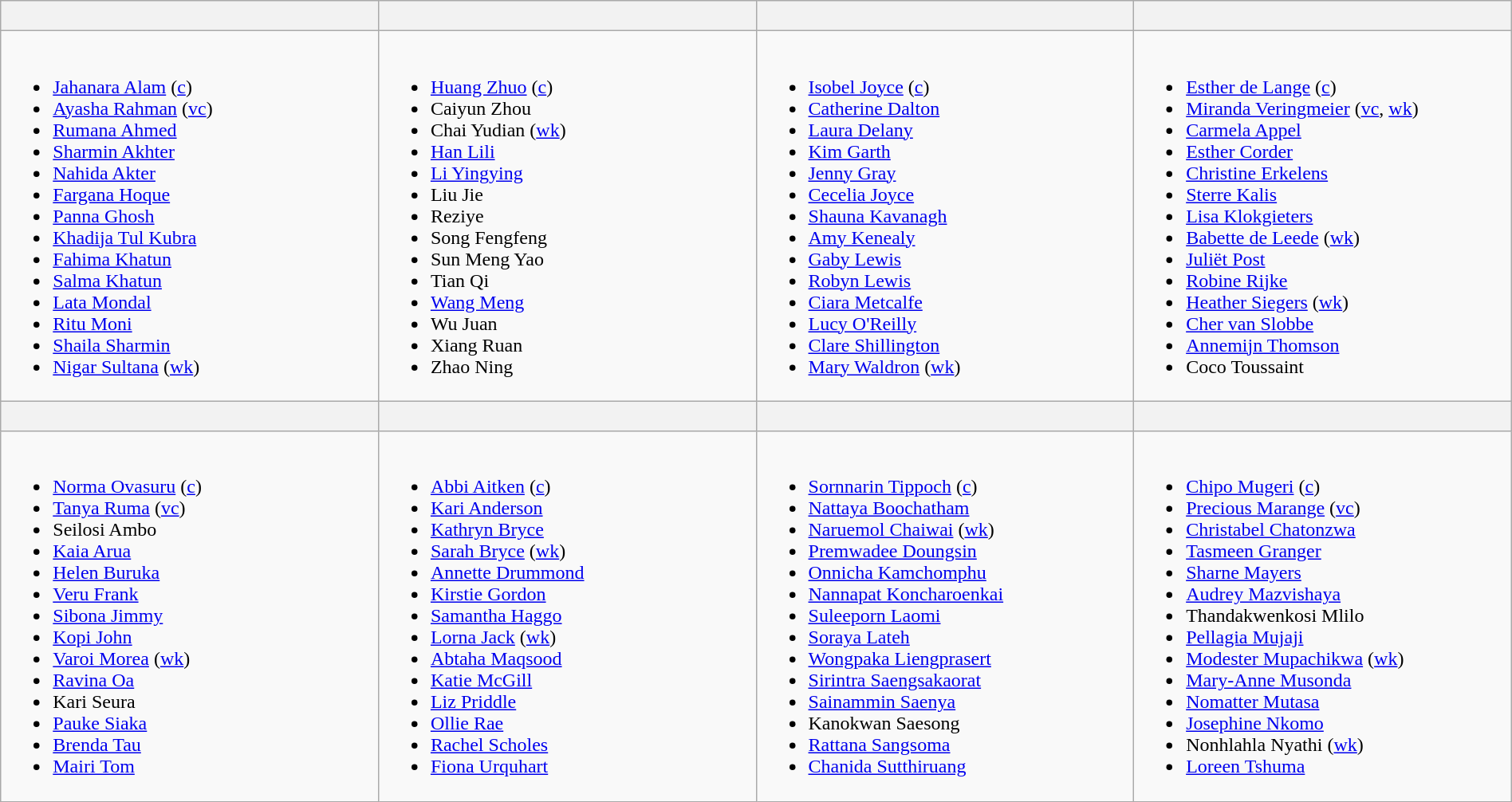<table class="wikitable" width="100%">
<tr>
<th width=25%><br><small></small></th>
<th width=25%></th>
<th width=25%><br><small></small></th>
<th width=25%><br><small></small></th>
</tr>
<tr>
<td valign=top><br><ul><li><a href='#'>Jahanara Alam</a> (<a href='#'>c</a>)</li><li><a href='#'>Ayasha Rahman</a> (<a href='#'>vc</a>)</li><li><a href='#'>Rumana Ahmed</a></li><li><a href='#'>Sharmin Akhter</a></li><li><a href='#'>Nahida Akter</a></li><li><a href='#'>Fargana Hoque</a></li><li><a href='#'>Panna Ghosh</a></li><li><a href='#'>Khadija Tul Kubra</a></li><li><a href='#'>Fahima Khatun</a></li><li><a href='#'>Salma Khatun</a></li><li><a href='#'>Lata Mondal</a></li><li><a href='#'>Ritu Moni</a></li><li><a href='#'>Shaila Sharmin</a></li><li><a href='#'>Nigar Sultana</a> (<a href='#'>wk</a>)</li></ul></td>
<td valign=top><br><ul><li><a href='#'>Huang Zhuo</a> (<a href='#'>c</a>)</li><li>Caiyun Zhou</li><li>Chai Yudian (<a href='#'>wk</a>)</li><li><a href='#'>Han Lili</a></li><li><a href='#'>Li Yingying</a></li><li>Liu Jie</li><li>Reziye</li><li>Song Fengfeng</li><li>Sun Meng Yao</li><li>Tian Qi</li><li><a href='#'>Wang Meng</a></li><li>Wu Juan</li><li>Xiang Ruan</li><li>Zhao Ning</li></ul></td>
<td valign=top><br><ul><li><a href='#'>Isobel Joyce</a> (<a href='#'>c</a>)</li><li><a href='#'>Catherine Dalton</a></li><li><a href='#'>Laura Delany</a></li><li><a href='#'>Kim Garth</a></li><li><a href='#'>Jenny Gray</a></li><li><a href='#'>Cecelia Joyce</a></li><li><a href='#'>Shauna Kavanagh</a></li><li><a href='#'>Amy Kenealy</a></li><li><a href='#'>Gaby Lewis</a></li><li><a href='#'>Robyn Lewis</a></li><li><a href='#'>Ciara Metcalfe</a></li><li><a href='#'>Lucy O'Reilly</a></li><li><a href='#'>Clare Shillington</a></li><li><a href='#'>Mary Waldron</a> (<a href='#'>wk</a>)</li></ul></td>
<td valign=top><br><ul><li><a href='#'>Esther de Lange</a> (<a href='#'>c</a>)</li><li><a href='#'>Miranda Veringmeier</a> (<a href='#'>vc</a>, <a href='#'>wk</a>)</li><li><a href='#'>Carmela Appel</a></li><li><a href='#'>Esther Corder</a></li><li><a href='#'>Christine Erkelens</a></li><li><a href='#'>Sterre Kalis</a></li><li><a href='#'>Lisa Klokgieters</a></li><li><a href='#'>Babette de Leede</a> (<a href='#'>wk</a>)</li><li><a href='#'>Juliët Post</a></li><li><a href='#'>Robine Rijke</a></li><li><a href='#'>Heather Siegers</a> (<a href='#'>wk</a>)</li><li><a href='#'>Cher van Slobbe</a></li><li><a href='#'>Annemijn Thomson</a></li><li>Coco Toussaint</li></ul></td>
</tr>
<tr>
<th width=25%><br><small></small></th>
<th width=25%><br><small></small></th>
<th width=25%></th>
<th width=25%><br><small></small></th>
</tr>
<tr>
<td valign=top><br><ul><li><a href='#'>Norma Ovasuru</a> (<a href='#'>c</a>)</li><li><a href='#'>Tanya Ruma</a> (<a href='#'>vc</a>)</li><li>Seilosi Ambo</li><li><a href='#'>Kaia Arua</a></li><li><a href='#'>Helen Buruka</a></li><li><a href='#'>Veru Frank</a></li><li><a href='#'>Sibona Jimmy</a></li><li><a href='#'>Kopi John</a></li><li><a href='#'>Varoi Morea</a> (<a href='#'>wk</a>)</li><li><a href='#'>Ravina Oa</a></li><li>Kari Seura</li><li><a href='#'>Pauke Siaka</a></li><li><a href='#'>Brenda Tau</a></li><li><a href='#'>Mairi Tom</a></li></ul></td>
<td valign=top><br><ul><li><a href='#'>Abbi Aitken</a> (<a href='#'>c</a>)</li><li><a href='#'>Kari Anderson</a></li><li><a href='#'>Kathryn Bryce</a></li><li><a href='#'>Sarah Bryce</a> (<a href='#'>wk</a>)</li><li><a href='#'>Annette Drummond</a></li><li><a href='#'>Kirstie Gordon</a></li><li><a href='#'>Samantha Haggo</a></li><li><a href='#'>Lorna Jack</a> (<a href='#'>wk</a>)</li><li><a href='#'>Abtaha Maqsood</a></li><li><a href='#'>Katie McGill</a></li><li><a href='#'>Liz Priddle</a></li><li><a href='#'>Ollie Rae</a></li><li><a href='#'>Rachel Scholes</a></li><li><a href='#'>Fiona Urquhart</a></li></ul></td>
<td valign=top><br><ul><li><a href='#'>Sornnarin Tippoch</a> (<a href='#'>c</a>)</li><li><a href='#'>Nattaya Boochatham</a></li><li><a href='#'>Naruemol Chaiwai</a> (<a href='#'>wk</a>)</li><li><a href='#'>Premwadee Doungsin</a></li><li><a href='#'>Onnicha Kamchomphu</a></li><li><a href='#'>Nannapat Koncharoenkai</a></li><li><a href='#'>Suleeporn Laomi</a></li><li><a href='#'>Soraya Lateh</a></li><li><a href='#'>Wongpaka Liengprasert</a></li><li><a href='#'>Sirintra Saengsakaorat</a></li><li><a href='#'>Sainammin Saenya</a></li><li>Kanokwan Saesong</li><li><a href='#'>Rattana Sangsoma</a></li><li><a href='#'>Chanida Sutthiruang</a></li></ul></td>
<td valign=top><br><ul><li><a href='#'>Chipo Mugeri</a> (<a href='#'>c</a>)</li><li><a href='#'>Precious Marange</a> (<a href='#'>vc</a>)</li><li><a href='#'>Christabel Chatonzwa</a></li><li><a href='#'>Tasmeen Granger</a></li><li><a href='#'>Sharne Mayers</a></li><li><a href='#'>Audrey Mazvishaya</a></li><li>Thandakwenkosi Mlilo</li><li><a href='#'>Pellagia Mujaji</a></li><li><a href='#'>Modester Mupachikwa</a> (<a href='#'>wk</a>)</li><li><a href='#'>Mary-Anne Musonda</a></li><li><a href='#'>Nomatter Mutasa</a></li><li><a href='#'>Josephine Nkomo</a></li><li>Nonhlahla Nyathi (<a href='#'>wk</a>)</li><li><a href='#'>Loreen Tshuma</a></li></ul></td>
</tr>
</table>
